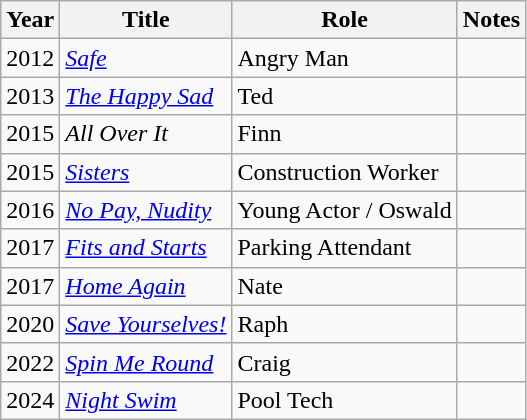<table class="wikitable sortable">
<tr>
<th>Year</th>
<th>Title</th>
<th>Role</th>
<th>Notes</th>
</tr>
<tr>
<td>2012</td>
<td><a href='#'><em>Safe</em></a></td>
<td>Angry Man</td>
<td></td>
</tr>
<tr>
<td>2013</td>
<td><em><a href='#'>The Happy Sad</a></em></td>
<td>Ted</td>
<td></td>
</tr>
<tr>
<td>2015</td>
<td><em>All Over It</em></td>
<td>Finn</td>
<td></td>
</tr>
<tr>
<td>2015</td>
<td><a href='#'><em>Sisters</em></a></td>
<td>Construction Worker</td>
<td></td>
</tr>
<tr>
<td>2016</td>
<td><em><a href='#'>No Pay, Nudity</a></em></td>
<td>Young Actor / Oswald</td>
<td></td>
</tr>
<tr>
<td>2017</td>
<td><em><a href='#'>Fits and Starts</a></em></td>
<td>Parking Attendant</td>
<td></td>
</tr>
<tr>
<td>2017</td>
<td><em><a href='#'>Home Again</a></em></td>
<td>Nate</td>
<td></td>
</tr>
<tr>
<td>2020</td>
<td><em><a href='#'>Save Yourselves!</a></em></td>
<td>Raph</td>
<td></td>
</tr>
<tr>
<td>2022</td>
<td><em><a href='#'>Spin Me Round</a></em></td>
<td>Craig</td>
<td></td>
</tr>
<tr>
<td>2024</td>
<td><em><a href='#'>Night Swim</a></em></td>
<td>Pool Tech</td>
<td></td>
</tr>
</table>
